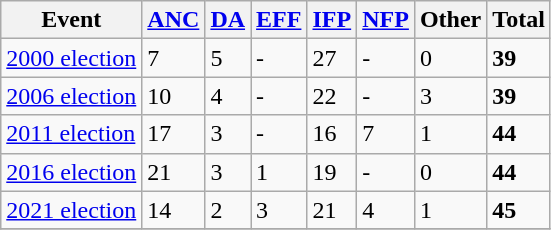<table class="wikitable">
<tr>
<th>Event</th>
<th><a href='#'>ANC</a></th>
<th><a href='#'>DA</a></th>
<th><a href='#'>EFF</a></th>
<th><a href='#'>IFP</a></th>
<th><a href='#'>NFP</a></th>
<th>Other</th>
<th>Total</th>
</tr>
<tr>
<td><a href='#'>2000 election</a></td>
<td>7</td>
<td>5</td>
<td>-</td>
<td>27</td>
<td>-</td>
<td>0</td>
<td><strong>39</strong></td>
</tr>
<tr>
<td><a href='#'>2006 election</a></td>
<td>10</td>
<td>4</td>
<td>-</td>
<td>22</td>
<td>-</td>
<td>3</td>
<td><strong>39</strong></td>
</tr>
<tr>
<td><a href='#'>2011 election</a></td>
<td>17</td>
<td>3</td>
<td>-</td>
<td>16</td>
<td>7</td>
<td>1</td>
<td><strong>44</strong></td>
</tr>
<tr>
<td><a href='#'>2016 election</a></td>
<td>21</td>
<td>3</td>
<td>1</td>
<td>19</td>
<td>-</td>
<td>0</td>
<td><strong>44</strong></td>
</tr>
<tr>
<td><a href='#'>2021 election</a></td>
<td>14</td>
<td>2</td>
<td>3</td>
<td>21</td>
<td>4</td>
<td>1</td>
<td><strong>45</strong></td>
</tr>
<tr>
</tr>
</table>
